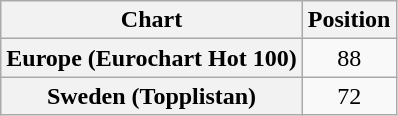<table class="wikitable sortable plainrowheaders" style="text-align:center">
<tr>
<th scope="col">Chart</th>
<th scope="col">Position</th>
</tr>
<tr>
<th scope="row">Europe (Eurochart Hot 100)</th>
<td>88</td>
</tr>
<tr>
<th scope="row">Sweden (Topplistan)</th>
<td>72</td>
</tr>
</table>
